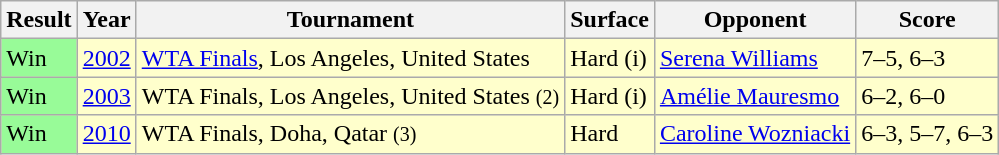<table class="sortable wikitable">
<tr>
<th>Result</th>
<th>Year</th>
<th>Tournament</th>
<th>Surface</th>
<th>Opponent</th>
<th>Score</th>
</tr>
<tr bgcolor=ffffcc>
<td bgcolor=98FB98>Win</td>
<td><a href='#'>2002</a></td>
<td><a href='#'>WTA Finals</a>, Los Angeles, United States</td>
<td>Hard (i)</td>
<td> <a href='#'>Serena Williams</a></td>
<td>7–5, 6–3</td>
</tr>
<tr bgcolor=ffffcc>
<td bgcolor=98FB98>Win</td>
<td><a href='#'>2003</a></td>
<td>WTA Finals, Los Angeles, United States <small>(2)</small></td>
<td>Hard (i)</td>
<td> <a href='#'>Amélie Mauresmo</a></td>
<td>6–2, 6–0</td>
</tr>
<tr bgcolor=ffffcc>
<td bgcolor=98FB98>Win</td>
<td><a href='#'>2010</a></td>
<td>WTA Finals, Doha, Qatar <small>(3)</small></td>
<td>Hard</td>
<td> <a href='#'>Caroline Wozniacki</a></td>
<td>6–3, 5–7, 6–3</td>
</tr>
</table>
